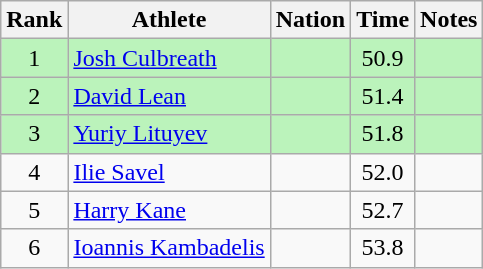<table class="wikitable sortable" style="text-align:center">
<tr>
<th>Rank</th>
<th>Athlete</th>
<th>Nation</th>
<th>Time</th>
<th>Notes</th>
</tr>
<tr bgcolor=bbf3bb>
<td>1</td>
<td align="left"><a href='#'>Josh Culbreath</a></td>
<td align="left"></td>
<td>50.9</td>
<td></td>
</tr>
<tr bgcolor=bbf3bb>
<td>2</td>
<td align="left"><a href='#'>David Lean</a></td>
<td align="left"></td>
<td>51.4</td>
<td></td>
</tr>
<tr bgcolor=bbf3bb>
<td>3</td>
<td align="left"><a href='#'>Yuriy Lituyev</a></td>
<td align="left"></td>
<td>51.8</td>
<td></td>
</tr>
<tr>
<td>4</td>
<td align="left"><a href='#'>Ilie Savel</a></td>
<td align="left"></td>
<td>52.0</td>
<td></td>
</tr>
<tr>
<td>5</td>
<td align="left"><a href='#'>Harry Kane</a></td>
<td align="left"></td>
<td>52.7</td>
<td></td>
</tr>
<tr>
<td>6</td>
<td align="left"><a href='#'>Ioannis Kambadelis</a></td>
<td align="left"></td>
<td>53.8</td>
<td></td>
</tr>
</table>
